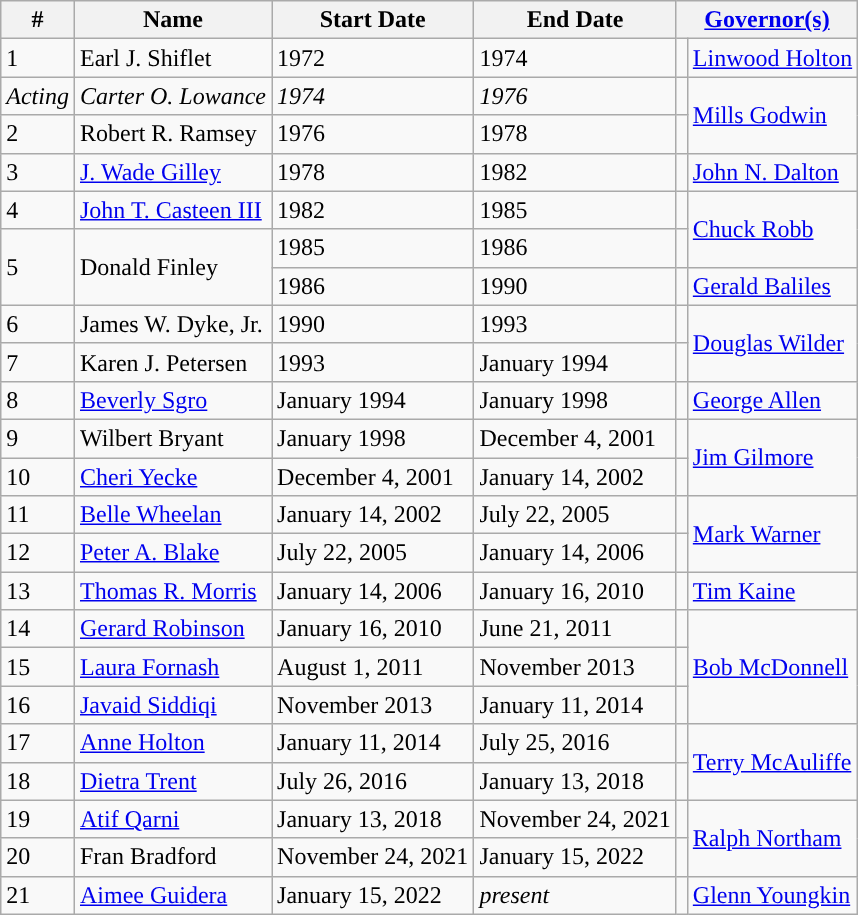<table class="wikitable">
<tr>
<th>#</th>
<th>Name</th>
<th>Start Date</th>
<th>End Date</th>
<th colspan="2"><a href='#'>Governor(s)</a></th>
</tr>
<tr>
<td>1</td>
<td>Earl J. Shiflet</td>
<td>1972</td>
<td>1974</td>
<td style="background: "></td>
<td><a href='#'>Linwood Holton</a></td>
</tr>
<tr>
<td><em>Acting</em></td>
<td><em>Carter O. Lowance</em></td>
<td><em>1974</em></td>
<td><em>1976</em></td>
<td style="background: "></td>
<td rowspan="2"><a href='#'>Mills Godwin</a></td>
</tr>
<tr>
<td>2</td>
<td>Robert R. Ramsey</td>
<td>1976</td>
<td>1978</td>
<td style="background: "></td>
</tr>
<tr>
<td>3</td>
<td><a href='#'>J. Wade Gilley</a></td>
<td>1978</td>
<td>1982</td>
<td style="background: "></td>
<td><a href='#'>John N. Dalton</a></td>
</tr>
<tr>
<td>4</td>
<td><a href='#'>John T. Casteen III</a></td>
<td>1982</td>
<td>1985</td>
<td style="background: "></td>
<td rowspan="2"><a href='#'>Chuck Robb</a></td>
</tr>
<tr>
<td rowspan="2">5</td>
<td rowspan="2">Donald Finley</td>
<td>1985</td>
<td>1986</td>
<td style="background: "></td>
</tr>
<tr>
<td>1986</td>
<td>1990</td>
<td style="background: "></td>
<td><a href='#'>Gerald Baliles</a></td>
</tr>
<tr>
<td>6</td>
<td>James W. Dyke, Jr.</td>
<td>1990</td>
<td>1993</td>
<td style="background: "></td>
<td rowspan="2"><a href='#'>Douglas Wilder</a></td>
</tr>
<tr>
<td>7</td>
<td>Karen J. Petersen</td>
<td>1993</td>
<td>January 1994</td>
<td style="background: "></td>
</tr>
<tr>
<td>8</td>
<td><a href='#'>Beverly Sgro</a></td>
<td>January 1994</td>
<td>January 1998</td>
<td style="background: "></td>
<td><a href='#'>George Allen</a></td>
</tr>
<tr>
<td>9</td>
<td>Wilbert Bryant</td>
<td>January 1998</td>
<td>December 4, 2001</td>
<td style="background: "></td>
<td rowspan="2"><a href='#'>Jim Gilmore</a></td>
</tr>
<tr>
<td>10</td>
<td><a href='#'>Cheri Yecke</a></td>
<td>December 4, 2001</td>
<td>January 14, 2002</td>
<td style="background: "></td>
</tr>
<tr>
<td>11</td>
<td><a href='#'>Belle Wheelan</a></td>
<td>January 14, 2002</td>
<td>July 22, 2005</td>
<td style="background: "></td>
<td rowspan="2"><a href='#'>Mark Warner</a></td>
</tr>
<tr>
<td>12</td>
<td><a href='#'>Peter A. Blake</a></td>
<td>July 22, 2005</td>
<td>January 14, 2006</td>
<td style="background: "></td>
</tr>
<tr>
<td>13</td>
<td><a href='#'>Thomas R. Morris</a></td>
<td>January 14, 2006</td>
<td>January 16, 2010</td>
<td style="background: "></td>
<td><a href='#'>Tim Kaine</a></td>
</tr>
<tr>
<td>14</td>
<td><a href='#'>Gerard Robinson</a></td>
<td>January 16, 2010</td>
<td>June 21, 2011</td>
<td style="background: "></td>
<td rowspan="3"><a href='#'>Bob McDonnell</a></td>
</tr>
<tr>
<td>15</td>
<td><a href='#'>Laura Fornash</a></td>
<td>August 1, 2011</td>
<td>November 2013</td>
<td style="background: "></td>
</tr>
<tr>
<td>16</td>
<td><a href='#'>Javaid Siddiqi</a></td>
<td>November 2013</td>
<td>January 11, 2014</td>
<td style="background: "></td>
</tr>
<tr>
<td>17</td>
<td><a href='#'>Anne Holton</a></td>
<td>January 11, 2014</td>
<td>July 25, 2016</td>
<td style="background: "></td>
<td rowspan="2"><a href='#'>Terry McAuliffe</a></td>
</tr>
<tr>
<td>18</td>
<td><a href='#'>Dietra Trent</a></td>
<td>July 26, 2016</td>
<td>January 13, 2018</td>
<td style="background: "></td>
</tr>
<tr>
<td>19</td>
<td><a href='#'>Atif Qarni</a></td>
<td>January 13, 2018</td>
<td>November 24, 2021</td>
<td style="background: "></td>
<td rowspan="2"><a href='#'>Ralph Northam</a></td>
</tr>
<tr>
<td>20</td>
<td>Fran Bradford</td>
<td>November 24, 2021</td>
<td>January 15, 2022</td>
<td style="background: "></td>
</tr>
<tr>
<td>21</td>
<td><a href='#'>Aimee Guidera</a></td>
<td>January 15, 2022</td>
<td><em>present</em></td>
<td style="background: "></td>
<td><a href='#'>Glenn Youngkin</a></td>
</tr>
</table>
